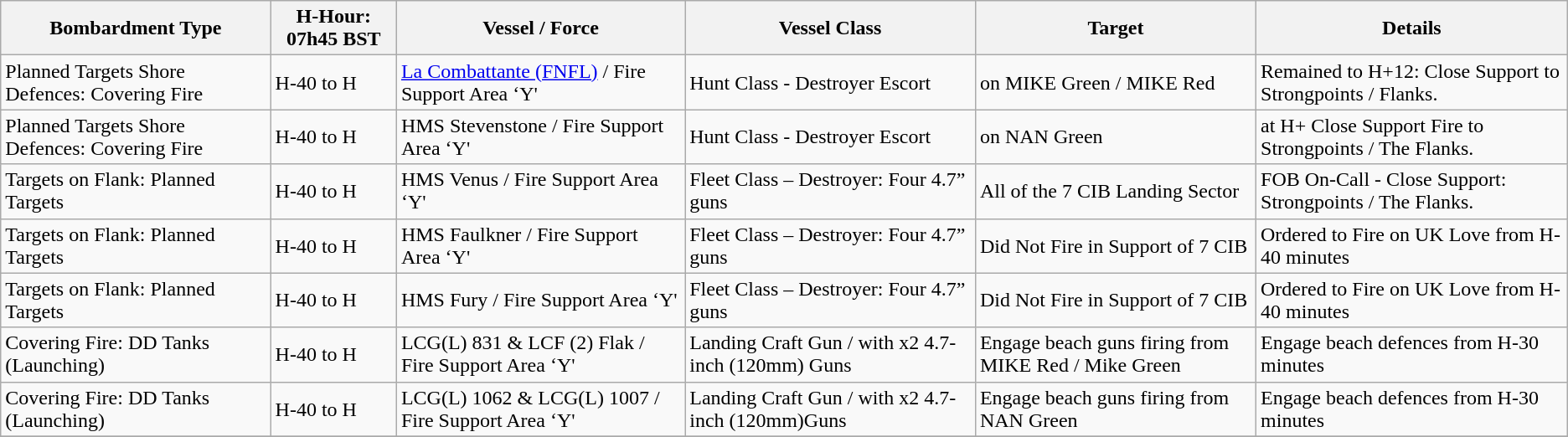<table class="wikitable">
<tr>
<th>Bombardment Type</th>
<th>H-Hour: 07h45 BST</th>
<th>Vessel  /  Force</th>
<th>Vessel Class</th>
<th>Target</th>
<th>Details</th>
</tr>
<tr>
<td>Planned Targets Shore Defences: Covering Fire</td>
<td>H-40 to H</td>
<td><a href='#'>La Combattante (FNFL)</a> /    Fire Support Area ‘Y'</td>
<td>Hunt Class - Destroyer Escort</td>
<td>on MIKE Green / MIKE Red</td>
<td>Remained to H+12: Close Support to Strongpoints / Flanks.</td>
</tr>
<tr>
<td>Planned Targets Shore Defences: Covering Fire</td>
<td>H-40 to H</td>
<td>HMS Stevenstone  /    Fire Support Area ‘Y'</td>
<td>Hunt Class - Destroyer Escort</td>
<td>on NAN Green</td>
<td>at H+ Close Support Fire to Strongpoints / The Flanks.</td>
</tr>
<tr>
<td>Targets on Flank: Planned Targets</td>
<td>H-40 to H</td>
<td>HMS Venus  /    Fire Support Area ‘Y'</td>
<td>Fleet Class – Destroyer: Four 4.7” guns</td>
<td>All of the 7 CIB Landing Sector</td>
<td>FOB On-Call - Close Support: Strongpoints / The Flanks.</td>
</tr>
<tr>
<td>Targets on Flank: Planned Targets</td>
<td>H-40 to H</td>
<td>HMS Faulkner  /    Fire Support Area ‘Y'</td>
<td>Fleet Class – Destroyer: Four 4.7” guns</td>
<td>Did Not Fire in Support of 7 CIB</td>
<td>Ordered to Fire on UK Love from H-40 minutes</td>
</tr>
<tr>
<td>Targets on Flank: Planned Targets</td>
<td>H-40 to H</td>
<td>HMS Fury /    Fire Support Area ‘Y'</td>
<td>Fleet Class – Destroyer: Four 4.7” guns</td>
<td>Did Not Fire in Support of 7 CIB</td>
<td>Ordered to Fire on UK Love from H-40 minutes</td>
</tr>
<tr>
<td>Covering Fire: DD Tanks (Launching)</td>
<td>H-40 to H</td>
<td>LCG(L) 831 & LCF (2) Flak / Fire Support Area ‘Y'</td>
<td>Landing Craft Gun / with x2 4.7-inch (120mm) Guns</td>
<td>Engage beach guns firing from MIKE Red / Mike Green</td>
<td>Engage beach defences from H-30 minutes</td>
</tr>
<tr>
<td>Covering Fire: DD Tanks (Launching)</td>
<td>H-40 to H</td>
<td>LCG(L) 1062 & LCG(L) 1007 / Fire Support Area ‘Y'</td>
<td>Landing Craft Gun / with x2 4.7-inch (120mm)Guns</td>
<td>Engage beach guns firing from NAN Green</td>
<td>Engage beach defences from H-30 minutes</td>
</tr>
<tr>
</tr>
</table>
